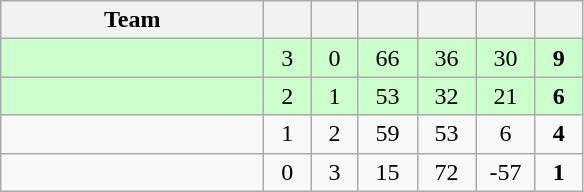<table class="wikitable" style="text-align:center;">
<tr>
<th style="width:10.5em;">Team</th>
<th style="width:1.5em;"></th>
<th style="width:1.5em;"></th>
<th style="width:2.0em;"></th>
<th style="width:2.0em;"></th>
<th style="width:2.0em;"></th>
<th style="width:1.5em;"></th>
</tr>
<tr bgcolor=#cfc>
<td align="left"></td>
<td>3</td>
<td>0</td>
<td>66</td>
<td>36</td>
<td>30</td>
<td><strong>9</strong></td>
</tr>
<tr bgcolor=#cfc>
<td align="left"></td>
<td>2</td>
<td>1</td>
<td>53</td>
<td>32</td>
<td>21</td>
<td><strong>6</strong></td>
</tr>
<tr>
<td align="left"></td>
<td>1</td>
<td>2</td>
<td>59</td>
<td>53</td>
<td>6</td>
<td><strong>4</strong></td>
</tr>
<tr>
<td align="left"></td>
<td>0</td>
<td>3</td>
<td>15</td>
<td>72</td>
<td>-57</td>
<td><strong>1</strong></td>
</tr>
</table>
